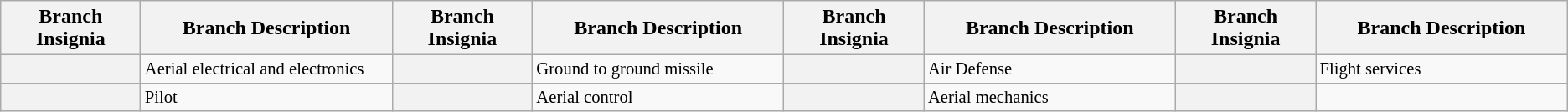<table class="wikitable">
<tr>
<th scope="col" style="width: 150px; align=center;">Branch Insignia</th>
<th scope="col" style="width: 300px;">Branch Description</th>
<th scope="col" style="width: 150px;">Branch Insignia</th>
<th scope="col" style="width: 300px;">Branch Description</th>
<th scope="col" style="width: 150px;">Branch Insignia</th>
<th scope="col" style="width: 300px;">Branch Description</th>
<th scope="col" style="width: 150px;">Branch Insignia</th>
<th scope="col" style="width: 300px;">Branch Description</th>
</tr>
<tr style="font-size: 86%;">
<th style="text-align: center;"></th>
<td>Aerial electrical and electronics</td>
<th style="text-align: center;"></th>
<td>Ground to ground missile</td>
<th style="text-align: center;"></th>
<td>Air Defense</td>
<th style="text-align: center;"></th>
<td>Flight services</td>
</tr>
<tr style="font-size: 86%;">
<th style="text-align: center;"></th>
<td>Pilot</td>
<th style="text-align: center;"></th>
<td>Aerial control</td>
<th style="text-align: center;"></th>
<td>Aerial mechanics</td>
<th></th>
</tr>
</table>
